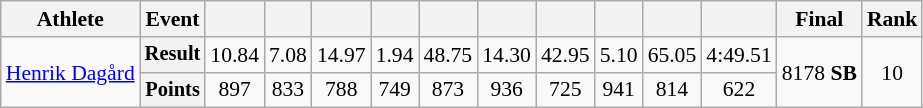<table class="wikitable" style="font-size:90%">
<tr>
<th>Athlete</th>
<th>Event</th>
<th></th>
<th></th>
<th></th>
<th></th>
<th></th>
<th></th>
<th></th>
<th></th>
<th></th>
<th></th>
<th>Final</th>
<th>Rank</th>
</tr>
<tr>
<td align=left rowspan=2><a href='#'>Henrik Dagård</a></td>
<th style="font-size:95%">Result</th>
<td align=center>10.84</td>
<td align=center>7.08</td>
<td align=center>14.97</td>
<td align=center>1.94</td>
<td align=center>48.75</td>
<td align=center>14.30</td>
<td align=center>42.95</td>
<td align=center>5.10</td>
<td align=center>65.05</td>
<td align=center>4:49.51</td>
<td align=center rowspan=2>8178 <strong>SB</strong></td>
<td align=center rowspan=2>10</td>
</tr>
<tr>
<th style="font-size:95%">Points</th>
<td align=center>897</td>
<td align=center>833</td>
<td align=center>788</td>
<td align=center>749</td>
<td align=center>873</td>
<td align=center>936</td>
<td align=center>725</td>
<td align=center>941</td>
<td align=center>814</td>
<td align=center>622</td>
</tr>
</table>
